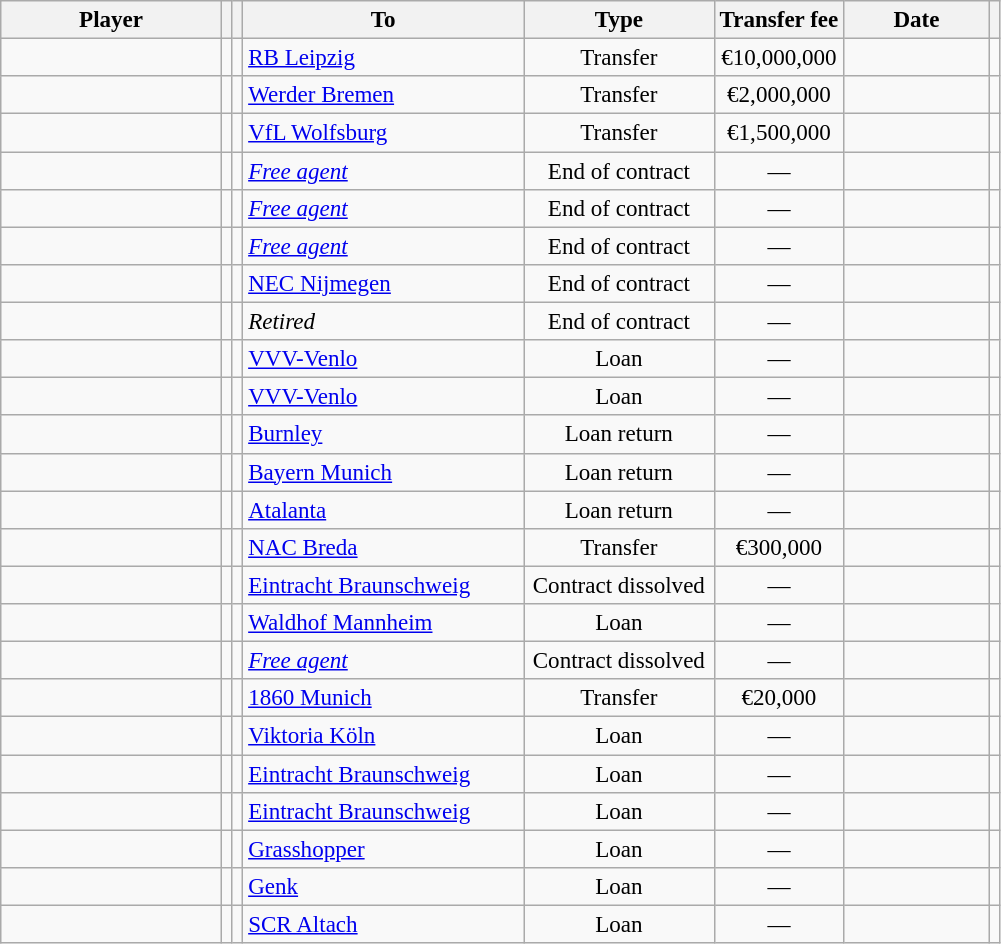<table class="wikitable mw-datatable nowrap sortable" style="text-align:center;font-size:96%">
<tr>
<th width=140>Player</th>
<th></th>
<th></th>
<th width=180>To</th>
<th width=120>Type</th>
<th data-sort-type="currency">Transfer fee</th>
<th width=90>Date</th>
<th class="unsortable"></th>
</tr>
<tr>
<td align="left"></td>
<td></td>
<td></td>
<td align="left"> <a href='#'>RB Leipzig</a></td>
<td>Transfer</td>
<td>€10,000,000</td>
<td></td>
<td></td>
</tr>
<tr>
<td align="left"></td>
<td></td>
<td></td>
<td align="left"> <a href='#'>Werder Bremen</a></td>
<td>Transfer</td>
<td>€2,000,000</td>
<td></td>
<td></td>
</tr>
<tr>
<td align="left"></td>
<td></td>
<td></td>
<td align="left"> <a href='#'>VfL Wolfsburg</a></td>
<td>Transfer</td>
<td>€1,500,000</td>
<td></td>
<td></td>
</tr>
<tr>
<td align="left"></td>
<td></td>
<td></td>
<td align="left"><em><a href='#'>Free agent</a></em></td>
<td>End of contract</td>
<td>—</td>
<td></td>
<td></td>
</tr>
<tr>
<td align="left"></td>
<td></td>
<td></td>
<td align="left"><em><a href='#'>Free agent</a></em></td>
<td>End of contract</td>
<td>—</td>
<td></td>
<td></td>
</tr>
<tr>
<td align="left"></td>
<td></td>
<td></td>
<td align="left"><em><a href='#'>Free agent</a></em></td>
<td>End of contract</td>
<td>—</td>
<td></td>
<td></td>
</tr>
<tr>
<td align="left"></td>
<td></td>
<td></td>
<td align="left"> <a href='#'>NEC Nijmegen</a></td>
<td>End of contract</td>
<td>—</td>
<td></td>
<td></td>
</tr>
<tr>
<td align="left"></td>
<td></td>
<td></td>
<td align="left"><em>Retired</em></td>
<td>End of contract</td>
<td>—</td>
<td></td>
<td></td>
</tr>
<tr>
<td align="left"></td>
<td></td>
<td></td>
<td align="left"> <a href='#'>VVV-Venlo</a></td>
<td>Loan</td>
<td>—</td>
<td></td>
<td></td>
</tr>
<tr>
<td align="left"></td>
<td></td>
<td></td>
<td align="left"> <a href='#'>VVV-Venlo</a></td>
<td>Loan</td>
<td>—</td>
<td></td>
<td></td>
</tr>
<tr>
<td align="left"></td>
<td></td>
<td></td>
<td align="left"> <a href='#'>Burnley</a></td>
<td>Loan return</td>
<td>—</td>
<td></td>
<td></td>
</tr>
<tr>
<td align="left"></td>
<td></td>
<td></td>
<td align="left"> <a href='#'>Bayern Munich</a></td>
<td>Loan return</td>
<td>—</td>
<td></td>
<td></td>
</tr>
<tr>
<td align="left"></td>
<td></td>
<td></td>
<td align="left"> <a href='#'>Atalanta</a></td>
<td>Loan return</td>
<td>—</td>
<td></td>
<td></td>
</tr>
<tr>
<td align="left"></td>
<td></td>
<td></td>
<td align="left"> <a href='#'>NAC Breda</a></td>
<td>Transfer</td>
<td>€300,000</td>
<td></td>
<td></td>
</tr>
<tr>
<td align="left"></td>
<td></td>
<td></td>
<td align="left"> <a href='#'>Eintracht Braunschweig</a></td>
<td>Contract dissolved</td>
<td>—</td>
<td></td>
<td></td>
</tr>
<tr>
<td align="left"></td>
<td></td>
<td></td>
<td align="left"> <a href='#'>Waldhof Mannheim</a></td>
<td>Loan</td>
<td>—</td>
<td></td>
<td></td>
</tr>
<tr>
<td align="left"></td>
<td></td>
<td></td>
<td align="left"><em><a href='#'>Free agent</a></em></td>
<td>Contract dissolved</td>
<td>—</td>
<td></td>
<td></td>
</tr>
<tr>
<td align="left"></td>
<td></td>
<td></td>
<td align="left"> <a href='#'>1860 Munich</a></td>
<td>Transfer</td>
<td>€20,000</td>
<td></td>
<td></td>
</tr>
<tr>
<td align="left"></td>
<td></td>
<td></td>
<td align="left"> <a href='#'>Viktoria Köln</a></td>
<td>Loan</td>
<td>—</td>
<td></td>
<td></td>
</tr>
<tr>
<td align="left"></td>
<td></td>
<td></td>
<td align="left"> <a href='#'>Eintracht Braunschweig</a></td>
<td>Loan</td>
<td>—</td>
<td></td>
<td></td>
</tr>
<tr>
<td align="left"></td>
<td></td>
<td></td>
<td align="left"> <a href='#'>Eintracht Braunschweig</a></td>
<td>Loan</td>
<td>—</td>
<td></td>
<td></td>
</tr>
<tr>
<td align="left"></td>
<td></td>
<td></td>
<td align="left"> <a href='#'>Grasshopper</a></td>
<td>Loan</td>
<td>—</td>
<td></td>
<td></td>
</tr>
<tr>
<td align="left"></td>
<td></td>
<td></td>
<td align="left"> <a href='#'>Genk</a></td>
<td>Loan</td>
<td>—</td>
<td></td>
<td></td>
</tr>
<tr>
<td align="left"></td>
<td></td>
<td></td>
<td align="left"> <a href='#'>SCR Altach</a></td>
<td>Loan</td>
<td>—</td>
<td></td>
<td></td>
</tr>
</table>
